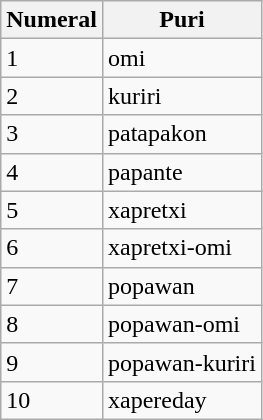<table class="wikitable">
<tr>
<th>Numeral</th>
<th>Puri</th>
</tr>
<tr>
<td>1</td>
<td>omi</td>
</tr>
<tr>
<td>2</td>
<td>kuriri</td>
</tr>
<tr>
<td>3</td>
<td>patapakon</td>
</tr>
<tr>
<td>4</td>
<td>papante</td>
</tr>
<tr>
<td>5</td>
<td>xapretxi</td>
</tr>
<tr>
<td>6</td>
<td>xapretxi-omi</td>
</tr>
<tr>
<td>7</td>
<td>popawan</td>
</tr>
<tr>
<td>8</td>
<td>popawan-omi</td>
</tr>
<tr>
<td>9</td>
<td>popawan-kuriri</td>
</tr>
<tr>
<td>10</td>
<td>xapereday</td>
</tr>
</table>
